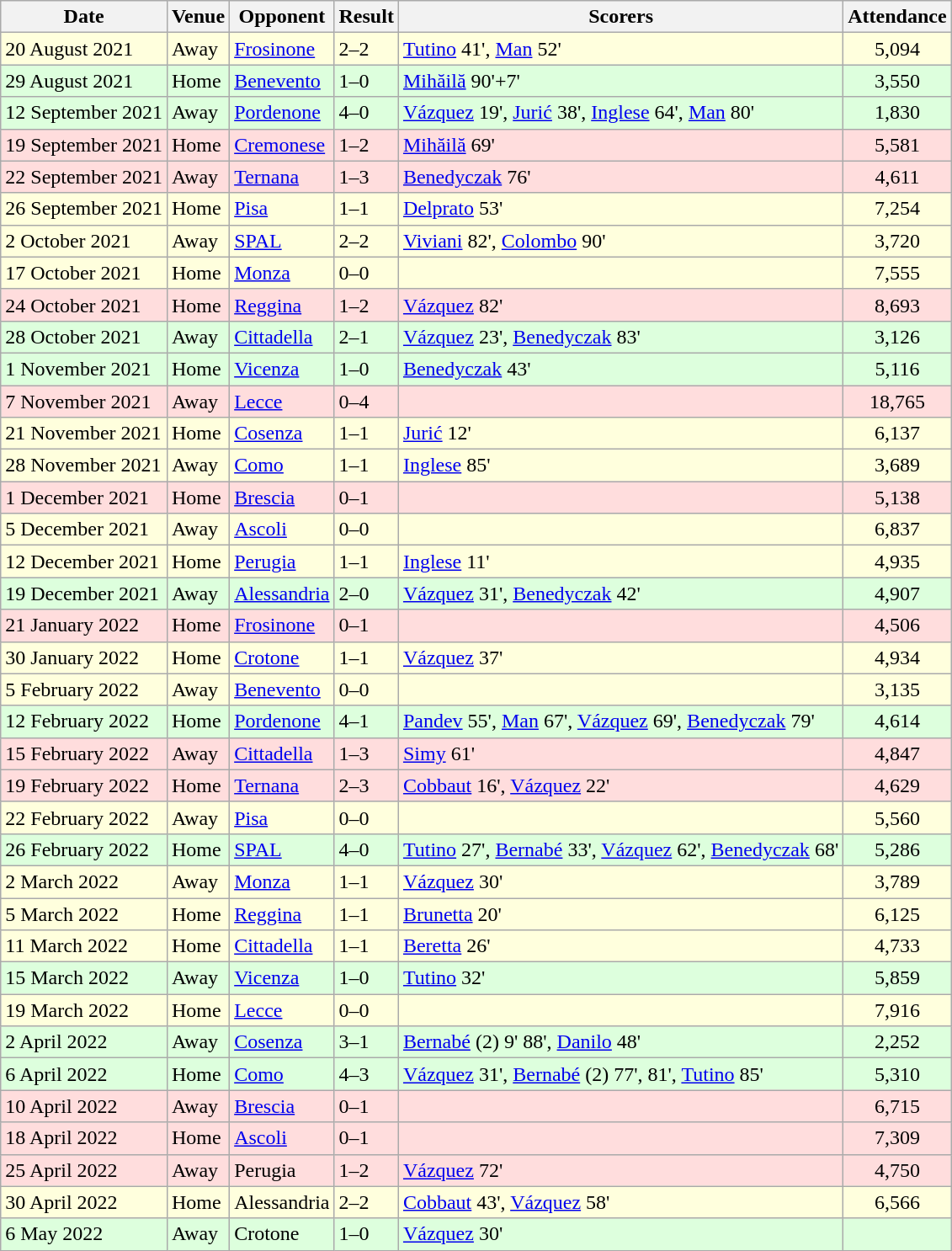<table class="wikitable" style="text-align:left">
<tr>
<th>Date</th>
<th>Venue</th>
<th>Opponent</th>
<th>Result</th>
<th>Scorers</th>
<th>Attendance</th>
</tr>
<tr style="background:#ffffdd">
<td>20 August 2021</td>
<td>Away</td>
<td><a href='#'>Frosinone</a></td>
<td>2–2</td>
<td><a href='#'>Tutino</a> 41', <a href='#'>Man</a> 52'</td>
<td align=center>5,094</td>
</tr>
<tr style="background:#ddffdd">
<td>29 August 2021</td>
<td>Home</td>
<td><a href='#'>Benevento</a></td>
<td>1–0</td>
<td><a href='#'>Mihăilă</a> 90'+7'</td>
<td align=center>3,550</td>
</tr>
<tr style="background:#ddffdd">
<td>12 September 2021</td>
<td>Away</td>
<td><a href='#'>Pordenone</a></td>
<td>4–0</td>
<td><a href='#'>Vázquez</a> 19', <a href='#'>Jurić</a> 38', <a href='#'>Inglese</a> 64', <a href='#'>Man</a> 80'</td>
<td align=center>1,830</td>
</tr>
<tr style="background:#ffdddd">
<td>19 September 2021</td>
<td>Home</td>
<td><a href='#'>Cremonese</a></td>
<td>1–2</td>
<td><a href='#'>Mihăilă</a> 69'</td>
<td align=center>5,581</td>
</tr>
<tr style="background:#ffdddd">
<td>22 September 2021</td>
<td>Away</td>
<td><a href='#'>Ternana</a></td>
<td>1–3</td>
<td><a href='#'>Benedyczak</a> 76'</td>
<td align=center>4,611</td>
</tr>
<tr style="background:#ffffdd">
<td>26 September 2021</td>
<td>Home</td>
<td><a href='#'>Pisa</a></td>
<td>1–1</td>
<td><a href='#'>Delprato</a> 53'</td>
<td align=center>7,254</td>
</tr>
<tr style="background:#ffffdd">
<td>2 October 2021</td>
<td>Away</td>
<td><a href='#'>SPAL</a></td>
<td>2–2</td>
<td><a href='#'>Viviani</a> 82', <a href='#'>Colombo</a> 90'</td>
<td align=center>3,720</td>
</tr>
<tr style="background:#ffffdd">
<td>17 October 2021</td>
<td>Home</td>
<td><a href='#'>Monza</a></td>
<td>0–0</td>
<td></td>
<td align=center>7,555</td>
</tr>
<tr style="background:#ffdddd">
<td>24 October 2021</td>
<td>Home</td>
<td><a href='#'>Reggina</a></td>
<td>1–2</td>
<td><a href='#'>Vázquez</a> 82'</td>
<td align=center>8,693</td>
</tr>
<tr style="background:#ddffdd">
<td>28 October 2021</td>
<td>Away</td>
<td><a href='#'>Cittadella</a></td>
<td>2–1</td>
<td><a href='#'>Vázquez</a> 23', <a href='#'>Benedyczak</a> 83'</td>
<td align=center>3,126</td>
</tr>
<tr style="background:#ddffdd">
<td>1 November 2021</td>
<td>Home</td>
<td><a href='#'>Vicenza</a></td>
<td>1–0</td>
<td><a href='#'>Benedyczak</a> 43'</td>
<td align=center>5,116</td>
</tr>
<tr style="background:#ffdddd">
<td>7 November 2021</td>
<td>Away</td>
<td><a href='#'>Lecce</a></td>
<td>0–4</td>
<td></td>
<td align=center>18,765</td>
</tr>
<tr style="background:#ffffdd">
<td>21 November 2021</td>
<td>Home</td>
<td><a href='#'>Cosenza</a></td>
<td>1–1</td>
<td><a href='#'>Jurić</a> 12'</td>
<td align=center>6,137</td>
</tr>
<tr style="background:#ffffdd">
<td>28 November 2021</td>
<td>Away</td>
<td><a href='#'>Como</a></td>
<td>1–1</td>
<td><a href='#'>Inglese</a> 85'</td>
<td align=center>3,689</td>
</tr>
<tr style="background:#ffdddd">
<td>1 December 2021</td>
<td>Home</td>
<td><a href='#'>Brescia</a></td>
<td>0–1</td>
<td></td>
<td align=center>5,138</td>
</tr>
<tr style="background:#ffffdd">
<td>5 December 2021</td>
<td>Away</td>
<td><a href='#'>Ascoli</a></td>
<td>0–0</td>
<td></td>
<td align=center>6,837</td>
</tr>
<tr style="background:#ffffdd">
<td>12 December 2021</td>
<td>Home</td>
<td><a href='#'>Perugia</a></td>
<td>1–1</td>
<td><a href='#'>Inglese</a> 11'</td>
<td align=center>4,935</td>
</tr>
<tr style="background:#ddffdd">
<td>19 December 2021</td>
<td>Away</td>
<td><a href='#'>Alessandria</a></td>
<td>2–0</td>
<td><a href='#'>Vázquez</a> 31', <a href='#'>Benedyczak</a> 42'</td>
<td align=center>4,907</td>
</tr>
<tr style="background:#ffdddd">
<td>21 January 2022</td>
<td>Home</td>
<td><a href='#'>Frosinone</a></td>
<td>0–1</td>
<td></td>
<td align=center>4,506</td>
</tr>
<tr style="background:#ffffdd">
<td>30 January 2022</td>
<td>Home</td>
<td><a href='#'>Crotone</a></td>
<td>1–1</td>
<td><a href='#'>Vázquez</a> 37'</td>
<td align=center>4,934</td>
</tr>
<tr style="background:#ffffdd">
<td>5 February 2022</td>
<td>Away</td>
<td><a href='#'>Benevento</a></td>
<td>0–0</td>
<td></td>
<td align=center>3,135</td>
</tr>
<tr style="background:#ddffdd">
<td>12 February 2022</td>
<td>Home</td>
<td><a href='#'>Pordenone</a></td>
<td>4–1</td>
<td><a href='#'>Pandev</a> 55', <a href='#'>Man</a> 67', <a href='#'>Vázquez</a> 69', <a href='#'>Benedyczak</a> 79'</td>
<td align=center>4,614</td>
</tr>
<tr style="background:#ffdddd">
<td>15 February 2022</td>
<td>Away</td>
<td><a href='#'>Cittadella</a></td>
<td>1–3</td>
<td><a href='#'>Simy</a> 61'</td>
<td align=center>4,847</td>
</tr>
<tr style="background:#ffdddd">
<td>19 February 2022</td>
<td>Home</td>
<td><a href='#'>Ternana</a></td>
<td>2–3</td>
<td><a href='#'>Cobbaut</a> 16', <a href='#'>Vázquez</a> 22'</td>
<td align=center>4,629</td>
</tr>
<tr style="background:#ffffdd">
<td>22 February 2022</td>
<td>Away</td>
<td><a href='#'>Pisa</a></td>
<td>0–0</td>
<td></td>
<td align=center>5,560</td>
</tr>
<tr style="background:#ddffdd">
<td>26 February 2022</td>
<td>Home</td>
<td><a href='#'>SPAL</a></td>
<td>4–0</td>
<td><a href='#'>Tutino</a> 27', <a href='#'>Bernabé</a> 33', <a href='#'>Vázquez</a> 62', <a href='#'>Benedyczak</a> 68'</td>
<td align=center>5,286</td>
</tr>
<tr style="background:#ffffdd">
<td>2 March 2022</td>
<td>Away</td>
<td><a href='#'>Monza</a></td>
<td>1–1</td>
<td><a href='#'>Vázquez</a> 30'</td>
<td align=center>3,789</td>
</tr>
<tr style="background:#ffffdd">
<td>5 March 2022</td>
<td>Home</td>
<td><a href='#'>Reggina</a></td>
<td>1–1</td>
<td><a href='#'>Brunetta</a> 20'</td>
<td align=center>6,125</td>
</tr>
<tr style="background:#ffffdd">
<td>11 March 2022</td>
<td>Home</td>
<td><a href='#'>Cittadella</a></td>
<td>1–1</td>
<td><a href='#'>Beretta</a> 26'</td>
<td align=center>4,733</td>
</tr>
<tr style="background:#ddffdd">
<td>15 March 2022</td>
<td>Away</td>
<td><a href='#'>Vicenza</a></td>
<td>1–0</td>
<td><a href='#'>Tutino</a> 32'</td>
<td align=center>5,859</td>
</tr>
<tr style="background:#ffffdd">
<td>19 March 2022</td>
<td>Home</td>
<td><a href='#'>Lecce</a></td>
<td>0–0</td>
<td></td>
<td align=center>7,916</td>
</tr>
<tr style="background:#ddffdd">
<td>2 April 2022</td>
<td>Away</td>
<td><a href='#'>Cosenza</a></td>
<td>3–1</td>
<td><a href='#'>Bernabé</a> (2) 9' 88', <a href='#'>Danilo</a> 48'</td>
<td align=center>2,252</td>
</tr>
<tr style="background:#ddffdd">
<td>6 April 2022</td>
<td>Home</td>
<td><a href='#'>Como</a></td>
<td>4–3</td>
<td><a href='#'>Vázquez</a> 31', <a href='#'>Bernabé</a> (2) 77', 81', <a href='#'>Tutino</a> 85'</td>
<td align=center>5,310</td>
</tr>
<tr style="background:#ffdddd">
<td>10 April 2022</td>
<td>Away</td>
<td><a href='#'>Brescia</a></td>
<td>0–1</td>
<td></td>
<td align=center>6,715</td>
</tr>
<tr style="background:#ffdddd">
<td>18 April 2022</td>
<td>Home</td>
<td><a href='#'>Ascoli</a></td>
<td>0–1</td>
<td></td>
<td align=center>7,309</td>
</tr>
<tr style="background:#ffdddd">
<td>25 April 2022</td>
<td>Away</td>
<td>Perugia</td>
<td>1–2</td>
<td><a href='#'>Vázquez</a> 72'</td>
<td align=center>4,750</td>
</tr>
<tr style="background:#ffffdd">
<td>30 April 2022</td>
<td>Home</td>
<td>Alessandria</td>
<td>2–2</td>
<td><a href='#'>Cobbaut</a> 43', <a href='#'>Vázquez</a> 58'</td>
<td align=center>6,566</td>
</tr>
<tr style="background:#ddffdd">
<td>6 May 2022</td>
<td>Away</td>
<td>Crotone</td>
<td>1–0</td>
<td><a href='#'>Vázquez</a> 30'</td>
<td></td>
</tr>
</table>
